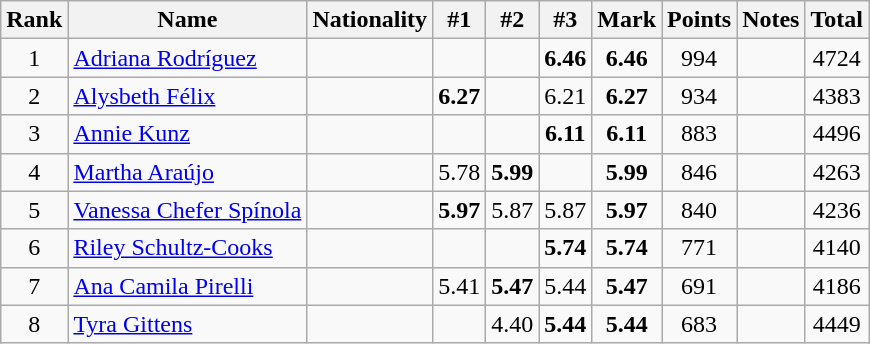<table class="wikitable sortable" style="text-align:center">
<tr>
<th>Rank</th>
<th>Name</th>
<th>Nationality</th>
<th>#1</th>
<th>#2</th>
<th>#3</th>
<th>Mark</th>
<th>Points</th>
<th>Notes</th>
<th>Total</th>
</tr>
<tr>
<td>1</td>
<td align=left><a href='#'>Adriana Rodríguez</a></td>
<td align=left></td>
<td></td>
<td></td>
<td><strong>6.46</strong></td>
<td><strong>6.46</strong></td>
<td>994</td>
<td><strong></strong></td>
<td>4724</td>
</tr>
<tr>
<td>2</td>
<td align=left><a href='#'>Alysbeth Félix</a></td>
<td align=left></td>
<td><strong>6.27</strong></td>
<td></td>
<td>6.21</td>
<td><strong>6.27</strong></td>
<td>934</td>
<td></td>
<td>4383</td>
</tr>
<tr>
<td>3</td>
<td align=left><a href='#'>Annie Kunz</a></td>
<td align=left></td>
<td></td>
<td></td>
<td><strong>6.11</strong></td>
<td><strong>6.11</strong></td>
<td>883</td>
<td></td>
<td>4496</td>
</tr>
<tr>
<td>4</td>
<td align=left><a href='#'>Martha Araújo</a></td>
<td align=left></td>
<td>5.78</td>
<td><strong>5.99</strong></td>
<td></td>
<td><strong>5.99</strong></td>
<td>846</td>
<td><strong></strong></td>
<td>4263</td>
</tr>
<tr>
<td>5</td>
<td align=left><a href='#'>Vanessa Chefer Spínola</a></td>
<td align=left></td>
<td><strong>5.97</strong></td>
<td>5.87</td>
<td>5.87</td>
<td><strong>5.97</strong></td>
<td>840</td>
<td></td>
<td>4236</td>
</tr>
<tr>
<td>6</td>
<td align=left><a href='#'>Riley Schultz-Cooks</a></td>
<td align=left></td>
<td></td>
<td></td>
<td><strong>5.74</strong></td>
<td><strong>5.74</strong></td>
<td>771</td>
<td></td>
<td>4140</td>
</tr>
<tr>
<td>7</td>
<td align=left><a href='#'>Ana Camila Pirelli</a></td>
<td align=left></td>
<td>5.41</td>
<td><strong>5.47</strong></td>
<td>5.44</td>
<td><strong>5.47</strong></td>
<td>691</td>
<td><strong></strong></td>
<td>4186</td>
</tr>
<tr>
<td>8</td>
<td align=left><a href='#'>Tyra Gittens</a></td>
<td align=left></td>
<td></td>
<td>4.40</td>
<td><strong>5.44</strong></td>
<td><strong>5.44</strong></td>
<td>683</td>
<td></td>
<td>4449</td>
</tr>
</table>
